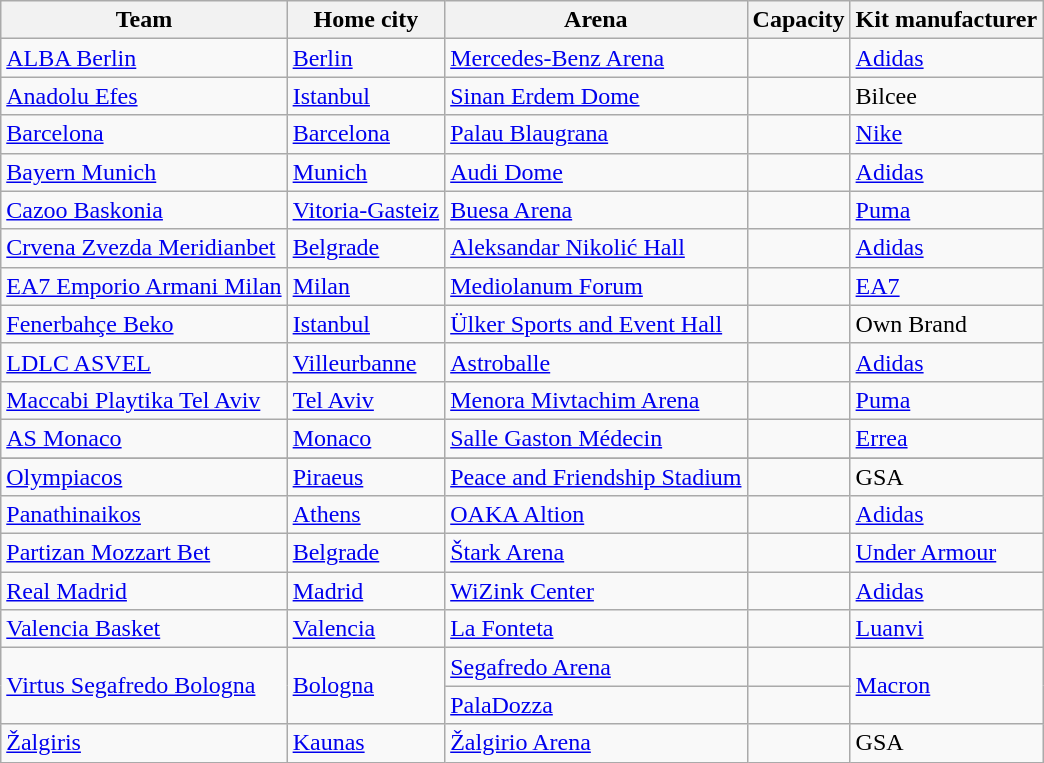<table class="wikitable sortable">
<tr>
<th>Team</th>
<th>Home city</th>
<th>Arena</th>
<th>Capacity</th>
<th>Kit manufacturer</th>
</tr>
<tr>
<td> <a href='#'>ALBA Berlin</a></td>
<td><a href='#'>Berlin</a></td>
<td><a href='#'>Mercedes-Benz Arena</a></td>
<td style="text-align:center"></td>
<td><a href='#'>Adidas</a></td>
</tr>
<tr>
<td> <a href='#'>Anadolu Efes</a></td>
<td><a href='#'>Istanbul</a></td>
<td><a href='#'>Sinan Erdem Dome</a></td>
<td style="text-align:center"></td>
<td>Bilcee</td>
</tr>
<tr>
<td> <a href='#'>Barcelona</a></td>
<td><a href='#'>Barcelona</a></td>
<td><a href='#'>Palau Blaugrana</a></td>
<td style="text-align:center"></td>
<td><a href='#'>Nike</a></td>
</tr>
<tr>
<td> <a href='#'>Bayern Munich</a></td>
<td><a href='#'>Munich</a></td>
<td><a href='#'>Audi Dome</a></td>
<td style="text-align:center"></td>
<td><a href='#'>Adidas</a></td>
</tr>
<tr>
<td> <a href='#'>Cazoo Baskonia</a></td>
<td><a href='#'>Vitoria-Gasteiz</a></td>
<td><a href='#'>Buesa Arena</a></td>
<td style="text-align:center"></td>
<td><a href='#'>Puma</a></td>
</tr>
<tr>
<td rowspan=1> <a href='#'>Crvena Zvezda Meridianbet</a></td>
<td rowspan=1><a href='#'>Belgrade</a></td>
<td><a href='#'>Aleksandar Nikolić Hall</a></td>
<td style="text-align:center"></td>
<td rowspan="1"><a href='#'>Adidas</a></td>
</tr>
<tr>
<td> <a href='#'>EA7 Emporio Armani Milan</a></td>
<td><a href='#'>Milan</a></td>
<td><a href='#'>Mediolanum Forum</a></td>
<td style="text-align:center"></td>
<td><a href='#'>EA7</a></td>
</tr>
<tr>
<td> <a href='#'>Fenerbahçe Beko</a></td>
<td><a href='#'>Istanbul</a></td>
<td><a href='#'>Ülker Sports and Event Hall</a></td>
<td style="text-align:center"></td>
<td>Own Brand</td>
</tr>
<tr>
<td> <a href='#'>LDLC ASVEL</a></td>
<td><a href='#'>Villeurbanne</a></td>
<td><a href='#'>Astroballe</a></td>
<td style="text-align:center"></td>
<td><a href='#'>Adidas</a></td>
</tr>
<tr>
<td> <a href='#'>Maccabi Playtika Tel Aviv</a></td>
<td><a href='#'>Tel Aviv</a></td>
<td><a href='#'>Menora Mivtachim Arena</a></td>
<td style="text-align:center"></td>
<td><a href='#'>Puma</a></td>
</tr>
<tr>
<td> <a href='#'>AS Monaco</a></td>
<td><a href='#'>Monaco</a></td>
<td><a href='#'>Salle Gaston Médecin</a></td>
<td style="text-align:center"></td>
<td><a href='#'>Errea</a></td>
</tr>
<tr>
</tr>
<tr>
<td> <a href='#'>Olympiacos</a></td>
<td><a href='#'>Piraeus</a></td>
<td><a href='#'>Peace and Friendship Stadium</a></td>
<td style="text-align:center"></td>
<td>GSA</td>
</tr>
<tr>
<td> <a href='#'>Panathinaikos</a></td>
<td><a href='#'>Athens</a></td>
<td><a href='#'>OAKA Altion</a></td>
<td style="text-align:center"></td>
<td><a href='#'>Adidas</a></td>
</tr>
<tr>
<td> <a href='#'>Partizan Mozzart Bet</a></td>
<td><a href='#'>Belgrade</a></td>
<td><a href='#'>Štark Arena</a></td>
<td style="text-align:center"></td>
<td><a href='#'>Under Armour</a></td>
</tr>
<tr>
<td> <a href='#'>Real Madrid</a></td>
<td><a href='#'>Madrid</a></td>
<td><a href='#'>WiZink Center</a></td>
<td style="text-align:center"></td>
<td><a href='#'>Adidas</a></td>
</tr>
<tr>
<td> <a href='#'>Valencia Basket</a></td>
<td><a href='#'>Valencia</a></td>
<td><a href='#'>La Fonteta</a></td>
<td style="text-align:center"></td>
<td><a href='#'>Luanvi</a></td>
</tr>
<tr>
<td rowspan=2> <a href='#'>Virtus Segafredo Bologna</a></td>
<td rowspan=2><a href='#'>Bologna</a></td>
<td><a href='#'>Segafredo Arena</a></td>
<td style="text-align:center"></td>
<td rowspan="2"><a href='#'>Macron</a></td>
</tr>
<tr>
<td><a href='#'>PalaDozza</a></td>
<td style="text-align:center"></td>
</tr>
<tr>
<td> <a href='#'>Žalgiris</a></td>
<td><a href='#'>Kaunas</a></td>
<td><a href='#'>Žalgirio Arena</a></td>
<td style="text-align:center"></td>
<td>GSA</td>
</tr>
</table>
